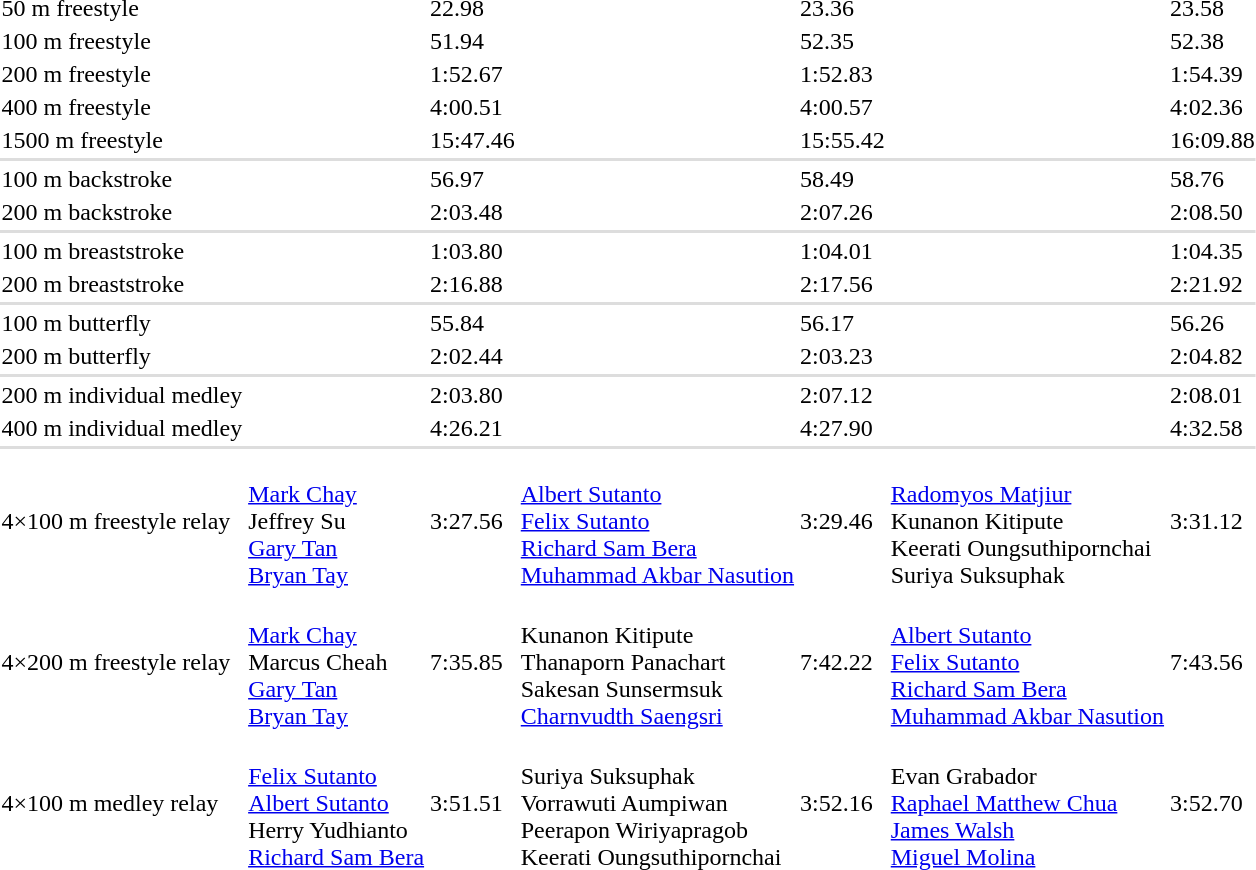<table>
<tr>
<td>50 m freestyle</td>
<td></td>
<td>22.98</td>
<td></td>
<td>23.36</td>
<td></td>
<td>23.58</td>
</tr>
<tr>
<td>100 m freestyle</td>
<td></td>
<td>51.94</td>
<td></td>
<td>52.35</td>
<td></td>
<td>52.38</td>
</tr>
<tr>
<td>200 m freestyle</td>
<td></td>
<td>1:52.67</td>
<td></td>
<td>1:52.83</td>
<td></td>
<td>1:54.39</td>
</tr>
<tr>
<td>400 m freestyle</td>
<td></td>
<td>4:00.51</td>
<td></td>
<td>4:00.57</td>
<td></td>
<td>4:02.36</td>
</tr>
<tr>
<td>1500 m freestyle</td>
<td></td>
<td>15:47.46</td>
<td></td>
<td>15:55.42</td>
<td></td>
<td>16:09.88</td>
</tr>
<tr bgcolor=#DDDDDD>
<td colspan=7></td>
</tr>
<tr>
<td>100 m backstroke</td>
<td></td>
<td>56.97</td>
<td></td>
<td>58.49</td>
<td></td>
<td>58.76</td>
</tr>
<tr>
<td>200 m backstroke</td>
<td></td>
<td>2:03.48</td>
<td></td>
<td>2:07.26</td>
<td></td>
<td>2:08.50</td>
</tr>
<tr bgcolor=#DDDDDD>
<td colspan=7></td>
</tr>
<tr>
<td>100 m breaststroke</td>
<td></td>
<td>1:03.80</td>
<td></td>
<td>1:04.01</td>
<td></td>
<td>1:04.35</td>
</tr>
<tr>
<td>200 m breaststroke</td>
<td></td>
<td>2:16.88</td>
<td></td>
<td>2:17.56</td>
<td></td>
<td>2:21.92</td>
</tr>
<tr bgcolor=#DDDDDD>
<td colspan=7></td>
</tr>
<tr>
<td>100 m butterfly</td>
<td></td>
<td>55.84</td>
<td></td>
<td>56.17</td>
<td></td>
<td>56.26</td>
</tr>
<tr>
<td>200 m butterfly</td>
<td></td>
<td>2:02.44</td>
<td></td>
<td>2:03.23</td>
<td></td>
<td>2:04.82</td>
</tr>
<tr bgcolor=#DDDDDD>
<td colspan=7></td>
</tr>
<tr>
<td>200 m individual medley</td>
<td></td>
<td>2:03.80</td>
<td></td>
<td>2:07.12</td>
<td></td>
<td>2:08.01</td>
</tr>
<tr>
<td>400 m individual medley</td>
<td></td>
<td>4:26.21</td>
<td></td>
<td>4:27.90</td>
<td></td>
<td>4:32.58</td>
</tr>
<tr bgcolor=#DDDDDD>
<td colspan=7></td>
</tr>
<tr>
<td>4×100 m freestyle relay</td>
<td><br><a href='#'>Mark Chay</a><br>Jeffrey Su<br><a href='#'>Gary Tan</a><br><a href='#'>Bryan Tay</a></td>
<td>3:27.56</td>
<td><br><a href='#'>Albert Sutanto</a><br><a href='#'>Felix Sutanto</a><br><a href='#'>Richard Sam Bera</a><br><a href='#'>Muhammad Akbar Nasution</a></td>
<td>3:29.46</td>
<td><br><a href='#'>Radomyos Matjiur</a><br>Kunanon Kitipute<br>Keerati Oungsuthipornchai<br>Suriya Suksuphak</td>
<td>3:31.12</td>
</tr>
<tr>
<td>4×200 m freestyle relay</td>
<td><br><a href='#'>Mark Chay</a><br>Marcus Cheah<br><a href='#'>Gary Tan</a><br><a href='#'>Bryan Tay</a></td>
<td>7:35.85</td>
<td><br>Kunanon Kitipute<br>Thanaporn Panachart<br>Sakesan Sunsermsuk<br><a href='#'>Charnvudth Saengsri</a></td>
<td>7:42.22</td>
<td><br><a href='#'>Albert Sutanto</a><br><a href='#'>Felix Sutanto</a><br><a href='#'>Richard Sam Bera</a><br><a href='#'>Muhammad Akbar Nasution</a></td>
<td>7:43.56</td>
</tr>
<tr>
<td>4×100 m medley relay</td>
<td><br><a href='#'>Felix Sutanto</a><br><a href='#'>Albert Sutanto</a><br>Herry Yudhianto<br><a href='#'>Richard Sam Bera</a></td>
<td>3:51.51</td>
<td><br>Suriya Suksuphak<br>Vorrawuti Aumpiwan<br>Peerapon Wiriyapragob<br>Keerati Oungsuthipornchai</td>
<td>3:52.16</td>
<td><br>Evan Grabador<br><a href='#'>Raphael Matthew Chua</a><br><a href='#'>James Walsh</a><br><a href='#'>Miguel Molina</a></td>
<td>3:52.70</td>
</tr>
</table>
